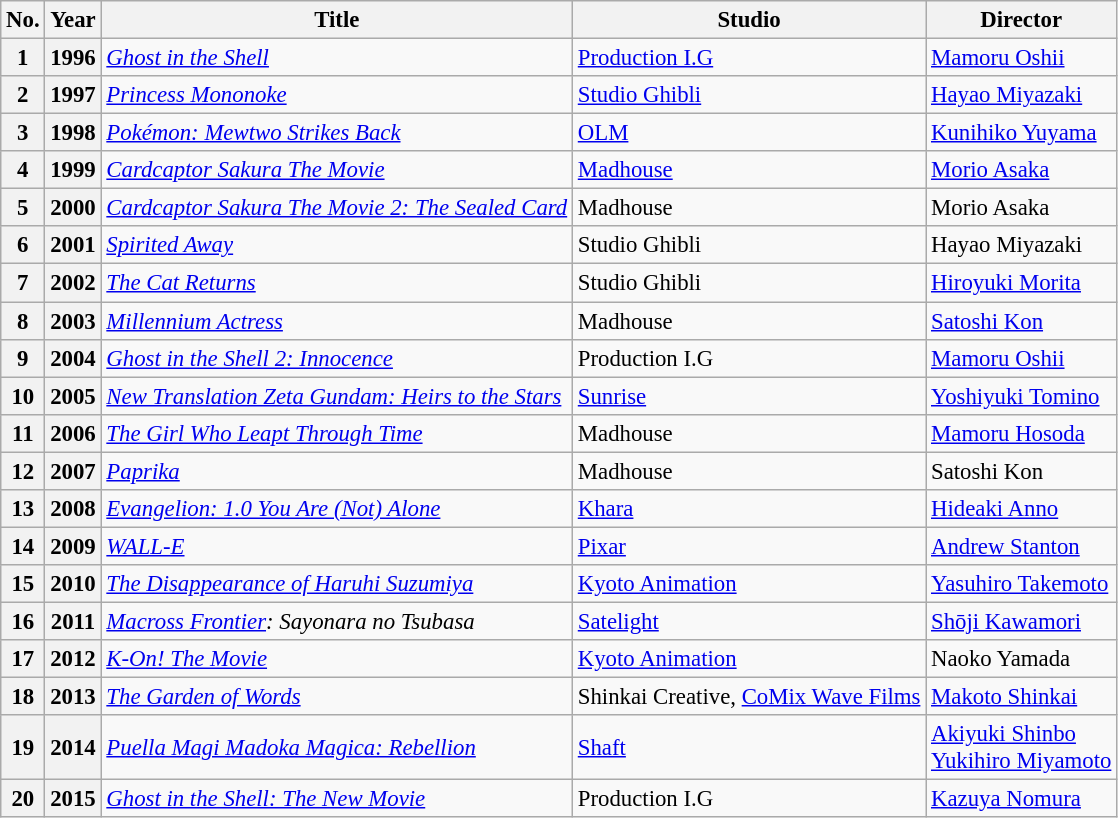<table class="wikitable" style="font-size: 95%;">
<tr>
<th>No.</th>
<th>Year</th>
<th>Title</th>
<th>Studio</th>
<th>Director</th>
</tr>
<tr>
<th>1</th>
<th>1996</th>
<td><em><a href='#'>Ghost in the Shell</a></em></td>
<td><a href='#'>Production I.G</a></td>
<td><a href='#'>Mamoru Oshii</a></td>
</tr>
<tr>
<th>2</th>
<th>1997</th>
<td><em><a href='#'>Princess Mononoke</a></em></td>
<td><a href='#'>Studio Ghibli</a></td>
<td><a href='#'>Hayao Miyazaki</a></td>
</tr>
<tr>
<th>3</th>
<th>1998</th>
<td><em><a href='#'>Pokémon: Mewtwo Strikes Back</a></em></td>
<td><a href='#'>OLM</a></td>
<td><a href='#'>Kunihiko Yuyama</a></td>
</tr>
<tr>
<th>4</th>
<th>1999</th>
<td><em><a href='#'>Cardcaptor Sakura The Movie</a></em></td>
<td><a href='#'>Madhouse</a></td>
<td><a href='#'>Morio Asaka</a></td>
</tr>
<tr>
<th>5</th>
<th>2000</th>
<td><em><a href='#'>Cardcaptor Sakura The Movie 2: The Sealed Card</a></em></td>
<td>Madhouse</td>
<td>Morio Asaka</td>
</tr>
<tr>
<th>6</th>
<th>2001</th>
<td><em><a href='#'>Spirited Away</a></em></td>
<td>Studio Ghibli</td>
<td>Hayao Miyazaki</td>
</tr>
<tr>
<th>7</th>
<th>2002</th>
<td><em><a href='#'>The Cat Returns</a></em></td>
<td>Studio Ghibli</td>
<td><a href='#'>Hiroyuki Morita</a></td>
</tr>
<tr>
<th>8</th>
<th>2003</th>
<td><em><a href='#'>Millennium Actress</a></em></td>
<td>Madhouse</td>
<td><a href='#'>Satoshi Kon</a></td>
</tr>
<tr>
<th>9</th>
<th>2004</th>
<td><em><a href='#'>Ghost in the Shell 2: Innocence</a></em></td>
<td>Production I.G</td>
<td><a href='#'>Mamoru Oshii</a></td>
</tr>
<tr>
<th>10</th>
<th>2005</th>
<td><em><a href='#'>New Translation Zeta Gundam: Heirs to the Stars</a></em></td>
<td><a href='#'>Sunrise</a></td>
<td><a href='#'>Yoshiyuki Tomino</a></td>
</tr>
<tr>
<th>11</th>
<th>2006</th>
<td><em><a href='#'>The Girl Who Leapt Through Time</a></em></td>
<td>Madhouse</td>
<td><a href='#'>Mamoru Hosoda</a></td>
</tr>
<tr>
<th>12</th>
<th>2007</th>
<td><em><a href='#'>Paprika</a></em></td>
<td>Madhouse</td>
<td>Satoshi Kon</td>
</tr>
<tr>
<th>13</th>
<th>2008</th>
<td><em><a href='#'>Evangelion: 1.0 You Are (Not) Alone</a></em></td>
<td><a href='#'>Khara</a></td>
<td><a href='#'>Hideaki Anno</a></td>
</tr>
<tr>
<th>14</th>
<th>2009</th>
<td><em><a href='#'>WALL-E</a></em></td>
<td><a href='#'>Pixar</a></td>
<td><a href='#'>Andrew Stanton</a></td>
</tr>
<tr>
<th>15</th>
<th>2010</th>
<td><em><a href='#'>The Disappearance of Haruhi Suzumiya</a></em></td>
<td><a href='#'>Kyoto Animation</a></td>
<td><a href='#'>Yasuhiro Takemoto</a></td>
</tr>
<tr>
<th>16</th>
<th>2011</th>
<td><em><a href='#'>Macross Frontier</a>: Sayonara no Tsubasa</em></td>
<td><a href='#'>Satelight</a></td>
<td><a href='#'>Shōji Kawamori</a></td>
</tr>
<tr>
<th>17</th>
<th>2012</th>
<td><em><a href='#'>K-On! The Movie</a></em></td>
<td><a href='#'>Kyoto Animation</a></td>
<td>Naoko Yamada</td>
</tr>
<tr>
<th>18</th>
<th>2013</th>
<td><em><a href='#'>The Garden of Words</a></em></td>
<td>Shinkai Creative, <a href='#'>CoMix Wave Films</a></td>
<td><a href='#'>Makoto Shinkai</a></td>
</tr>
<tr>
<th>19</th>
<th>2014</th>
<td><em><a href='#'>Puella Magi Madoka Magica: Rebellion</a></em></td>
<td><a href='#'>Shaft</a></td>
<td><a href='#'>Akiyuki Shinbo</a><br><a href='#'>Yukihiro Miyamoto</a></td>
</tr>
<tr>
<th>20</th>
<th>2015</th>
<td><em><a href='#'>Ghost in the Shell: The New Movie</a></em></td>
<td>Production I.G</td>
<td><a href='#'>Kazuya Nomura</a></td>
</tr>
</table>
